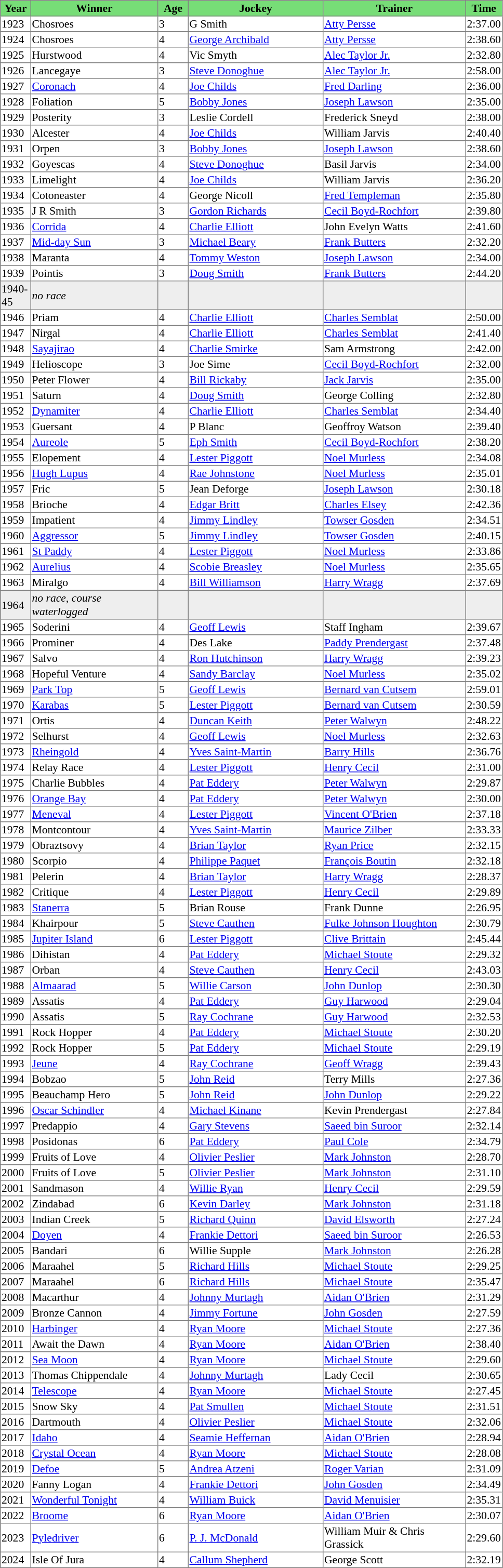<table class = "sortable" | border="1" style="border-collapse: collapse; font-size:90%">
<tr bgcolor="#77dd77" align="center">
<th width="36px"><strong>Year</strong><br></th>
<th width="160px"><strong>Winner</strong><br></th>
<th width="36px"><strong>Age</strong><br></th>
<th width="170px"><strong>Jockey</strong><br></th>
<th width="180px"><strong>Trainer</strong><br></th>
<th><strong>Time</strong><br></th>
</tr>
<tr>
<td>1923</td>
<td>Chosroes</td>
<td>3</td>
<td>G Smith</td>
<td><a href='#'>Atty Persse</a></td>
<td>2:37.00</td>
</tr>
<tr>
<td>1924</td>
<td>Chosroes</td>
<td>4</td>
<td><a href='#'>George Archibald</a></td>
<td><a href='#'>Atty Persse</a></td>
<td>2:38.60</td>
</tr>
<tr>
<td>1925</td>
<td>Hurstwood</td>
<td>4</td>
<td>Vic Smyth</td>
<td><a href='#'>Alec Taylor Jr.</a></td>
<td>2:32.80</td>
</tr>
<tr>
<td>1926</td>
<td>Lancegaye</td>
<td>3</td>
<td><a href='#'>Steve Donoghue</a></td>
<td><a href='#'>Alec Taylor Jr.</a></td>
<td>2:58.00</td>
</tr>
<tr>
<td>1927</td>
<td><a href='#'>Coronach</a></td>
<td>4</td>
<td><a href='#'>Joe Childs</a></td>
<td><a href='#'>Fred Darling</a></td>
<td>2:36.00</td>
</tr>
<tr>
<td>1928</td>
<td>Foliation</td>
<td>5</td>
<td><a href='#'>Bobby Jones</a></td>
<td><a href='#'>Joseph Lawson</a></td>
<td>2:35.00</td>
</tr>
<tr>
<td>1929</td>
<td>Posterity</td>
<td>3</td>
<td>Leslie Cordell</td>
<td>Frederick Sneyd</td>
<td>2:38.00</td>
</tr>
<tr>
<td>1930</td>
<td>Alcester</td>
<td>4</td>
<td><a href='#'>Joe Childs</a></td>
<td>William Jarvis</td>
<td>2:40.40</td>
</tr>
<tr>
<td>1931</td>
<td>Orpen</td>
<td>3</td>
<td><a href='#'>Bobby Jones</a></td>
<td><a href='#'>Joseph Lawson</a></td>
<td>2:38.60</td>
</tr>
<tr>
<td>1932</td>
<td>Goyescas</td>
<td>4</td>
<td><a href='#'>Steve Donoghue</a></td>
<td>Basil Jarvis</td>
<td>2:34.00</td>
</tr>
<tr>
<td>1933</td>
<td>Limelight</td>
<td>4</td>
<td><a href='#'>Joe Childs</a></td>
<td>William Jarvis</td>
<td>2:36.20</td>
</tr>
<tr>
<td>1934</td>
<td>Cotoneaster</td>
<td>4</td>
<td>George Nicoll</td>
<td><a href='#'>Fred Templeman</a></td>
<td>2:35.80</td>
</tr>
<tr>
<td>1935</td>
<td>J R Smith</td>
<td>3</td>
<td><a href='#'>Gordon Richards</a></td>
<td><a href='#'>Cecil Boyd-Rochfort</a></td>
<td>2:39.80</td>
</tr>
<tr>
<td>1936</td>
<td><a href='#'>Corrida</a></td>
<td>4</td>
<td><a href='#'>Charlie Elliott</a></td>
<td>John Evelyn Watts</td>
<td>2:41.60</td>
</tr>
<tr>
<td>1937</td>
<td><a href='#'>Mid-day Sun</a></td>
<td>3</td>
<td><a href='#'>Michael Beary</a></td>
<td><a href='#'>Frank Butters</a></td>
<td>2:32.20</td>
</tr>
<tr>
<td>1938</td>
<td>Maranta</td>
<td>4</td>
<td><a href='#'>Tommy Weston</a></td>
<td><a href='#'>Joseph Lawson</a></td>
<td>2:34.00</td>
</tr>
<tr>
<td>1939</td>
<td>Pointis</td>
<td>3</td>
<td><a href='#'>Doug Smith</a></td>
<td><a href='#'>Frank Butters</a></td>
<td>2:44.20</td>
</tr>
<tr bgcolor="#eeeeee">
<td>1940-45</td>
<td><em>no race</em></td>
<td></td>
<td></td>
<td></td>
<td></td>
</tr>
<tr>
<td>1946</td>
<td>Priam</td>
<td>4</td>
<td><a href='#'>Charlie Elliott</a></td>
<td><a href='#'>Charles Semblat</a></td>
<td>2:50.00</td>
</tr>
<tr>
<td>1947</td>
<td>Nirgal</td>
<td>4</td>
<td><a href='#'>Charlie Elliott</a></td>
<td><a href='#'>Charles Semblat</a></td>
<td>2:41.40</td>
</tr>
<tr>
<td>1948</td>
<td><a href='#'>Sayajirao</a></td>
<td>4</td>
<td><a href='#'>Charlie Smirke</a></td>
<td>Sam Armstrong</td>
<td>2:42.00</td>
</tr>
<tr>
<td>1949</td>
<td>Helioscope</td>
<td>3</td>
<td>Joe Sime</td>
<td><a href='#'>Cecil Boyd-Rochfort</a></td>
<td>2:32.00</td>
</tr>
<tr>
<td>1950</td>
<td>Peter Flower</td>
<td>4</td>
<td><a href='#'>Bill Rickaby</a></td>
<td><a href='#'>Jack Jarvis</a></td>
<td>2:35.00</td>
</tr>
<tr>
<td>1951</td>
<td>Saturn</td>
<td>4</td>
<td><a href='#'>Doug Smith</a></td>
<td>George Colling</td>
<td>2:32.80</td>
</tr>
<tr>
<td>1952</td>
<td><a href='#'>Dynamiter</a></td>
<td>4</td>
<td><a href='#'>Charlie Elliott</a></td>
<td><a href='#'>Charles Semblat</a></td>
<td>2:34.40</td>
</tr>
<tr>
<td>1953</td>
<td>Guersant</td>
<td>4</td>
<td>P Blanc</td>
<td>Geoffroy Watson</td>
<td>2:39.40</td>
</tr>
<tr>
<td>1954</td>
<td><a href='#'>Aureole</a></td>
<td>5</td>
<td><a href='#'>Eph Smith</a></td>
<td><a href='#'>Cecil Boyd-Rochfort</a></td>
<td>2:38.20</td>
</tr>
<tr>
<td>1955</td>
<td>Elopement</td>
<td>4</td>
<td><a href='#'>Lester Piggott</a></td>
<td><a href='#'>Noel Murless</a></td>
<td>2:34.08</td>
</tr>
<tr>
<td>1956</td>
<td><a href='#'>Hugh Lupus</a></td>
<td>4</td>
<td><a href='#'>Rae Johnstone</a></td>
<td><a href='#'>Noel Murless</a></td>
<td>2:35.01</td>
</tr>
<tr>
<td>1957</td>
<td>Fric</td>
<td>5</td>
<td>Jean Deforge</td>
<td><a href='#'>Joseph Lawson</a></td>
<td>2:30.18</td>
</tr>
<tr>
<td>1958</td>
<td>Brioche</td>
<td>4</td>
<td><a href='#'>Edgar Britt</a></td>
<td><a href='#'>Charles Elsey</a></td>
<td>2:42.36</td>
</tr>
<tr>
<td>1959</td>
<td>Impatient</td>
<td>4</td>
<td><a href='#'>Jimmy Lindley</a></td>
<td><a href='#'>Towser Gosden</a></td>
<td>2:34.51</td>
</tr>
<tr>
<td>1960</td>
<td><a href='#'>Aggressor</a></td>
<td>5</td>
<td><a href='#'>Jimmy Lindley</a></td>
<td><a href='#'>Towser Gosden</a></td>
<td>2:40.15</td>
</tr>
<tr>
<td>1961</td>
<td><a href='#'>St Paddy</a></td>
<td>4</td>
<td><a href='#'>Lester Piggott</a></td>
<td><a href='#'>Noel Murless</a></td>
<td>2:33.86</td>
</tr>
<tr>
<td>1962</td>
<td><a href='#'>Aurelius</a></td>
<td>4</td>
<td><a href='#'>Scobie Breasley</a></td>
<td><a href='#'>Noel Murless</a></td>
<td>2:35.65</td>
</tr>
<tr>
<td>1963</td>
<td>Miralgo</td>
<td>4</td>
<td><a href='#'>Bill Williamson</a></td>
<td><a href='#'>Harry Wragg</a></td>
<td>2:37.69</td>
</tr>
<tr bgcolor="#eeeeee">
<td>1964</td>
<td><em>no race, course waterlogged</em></td>
<td></td>
<td></td>
<td></td>
<td></td>
</tr>
<tr>
<td>1965</td>
<td>Soderini</td>
<td>4</td>
<td><a href='#'>Geoff Lewis</a></td>
<td>Staff Ingham</td>
<td>2:39.67</td>
</tr>
<tr>
<td>1966</td>
<td>Prominer</td>
<td>4</td>
<td>Des Lake</td>
<td><a href='#'>Paddy Prendergast</a></td>
<td>2:37.48</td>
</tr>
<tr>
<td>1967</td>
<td>Salvo</td>
<td>4</td>
<td><a href='#'>Ron Hutchinson</a></td>
<td><a href='#'>Harry Wragg</a></td>
<td>2:39.23</td>
</tr>
<tr>
<td>1968</td>
<td>Hopeful Venture</td>
<td>4</td>
<td><a href='#'>Sandy Barclay</a></td>
<td><a href='#'>Noel Murless</a></td>
<td>2:35.02</td>
</tr>
<tr>
<td>1969</td>
<td><a href='#'>Park Top</a></td>
<td>5</td>
<td><a href='#'>Geoff Lewis</a></td>
<td><a href='#'>Bernard van Cutsem</a></td>
<td>2:59.01</td>
</tr>
<tr>
<td>1970</td>
<td><a href='#'>Karabas</a></td>
<td>5</td>
<td><a href='#'>Lester Piggott</a></td>
<td><a href='#'>Bernard van Cutsem</a></td>
<td>2:30.59</td>
</tr>
<tr>
<td>1971</td>
<td>Ortis</td>
<td>4</td>
<td><a href='#'>Duncan Keith</a></td>
<td><a href='#'>Peter Walwyn</a></td>
<td>2:48.22</td>
</tr>
<tr>
<td>1972</td>
<td>Selhurst</td>
<td>4</td>
<td><a href='#'>Geoff Lewis</a></td>
<td><a href='#'>Noel Murless</a></td>
<td>2:32.63</td>
</tr>
<tr>
<td>1973</td>
<td><a href='#'>Rheingold</a></td>
<td>4</td>
<td><a href='#'>Yves Saint-Martin</a></td>
<td><a href='#'>Barry Hills</a></td>
<td>2:36.76</td>
</tr>
<tr>
<td>1974</td>
<td>Relay Race</td>
<td>4</td>
<td><a href='#'>Lester Piggott</a></td>
<td><a href='#'>Henry Cecil</a></td>
<td>2:31.00</td>
</tr>
<tr>
<td>1975</td>
<td>Charlie Bubbles</td>
<td>4</td>
<td><a href='#'>Pat Eddery</a></td>
<td><a href='#'>Peter Walwyn</a></td>
<td>2:29.87</td>
</tr>
<tr>
<td>1976</td>
<td><a href='#'>Orange Bay</a></td>
<td>4</td>
<td><a href='#'>Pat Eddery</a></td>
<td><a href='#'>Peter Walwyn</a></td>
<td>2:30.00</td>
</tr>
<tr>
<td>1977</td>
<td><a href='#'>Meneval</a></td>
<td>4</td>
<td><a href='#'>Lester Piggott</a></td>
<td><a href='#'>Vincent O'Brien</a></td>
<td>2:37.18</td>
</tr>
<tr>
<td>1978</td>
<td>Montcontour</td>
<td>4</td>
<td><a href='#'>Yves Saint-Martin</a></td>
<td><a href='#'>Maurice Zilber</a></td>
<td>2:33.33</td>
</tr>
<tr>
<td>1979</td>
<td>Obraztsovy</td>
<td>4</td>
<td><a href='#'>Brian Taylor</a></td>
<td><a href='#'>Ryan Price</a></td>
<td>2:32.15</td>
</tr>
<tr>
<td>1980</td>
<td>Scorpio</td>
<td>4</td>
<td><a href='#'>Philippe Paquet</a></td>
<td><a href='#'>François Boutin</a></td>
<td>2:32.18</td>
</tr>
<tr>
<td>1981</td>
<td>Pelerin</td>
<td>4</td>
<td><a href='#'>Brian Taylor</a></td>
<td><a href='#'>Harry Wragg</a></td>
<td>2:28.37</td>
</tr>
<tr>
<td>1982</td>
<td>Critique</td>
<td>4</td>
<td><a href='#'>Lester Piggott</a></td>
<td><a href='#'>Henry Cecil</a></td>
<td>2:29.89</td>
</tr>
<tr>
<td>1983</td>
<td><a href='#'>Stanerra</a></td>
<td>5</td>
<td>Brian Rouse</td>
<td>Frank Dunne</td>
<td>2:26.95</td>
</tr>
<tr>
<td>1984</td>
<td>Khairpour</td>
<td>5</td>
<td><a href='#'>Steve Cauthen</a></td>
<td><a href='#'>Fulke Johnson Houghton</a></td>
<td>2:30.79</td>
</tr>
<tr>
<td>1985</td>
<td><a href='#'>Jupiter Island</a></td>
<td>6</td>
<td><a href='#'>Lester Piggott</a></td>
<td><a href='#'>Clive Brittain</a></td>
<td>2:45.44</td>
</tr>
<tr>
<td>1986</td>
<td>Dihistan</td>
<td>4</td>
<td><a href='#'>Pat Eddery</a></td>
<td><a href='#'>Michael Stoute</a></td>
<td>2:29.32</td>
</tr>
<tr>
<td>1987</td>
<td>Orban</td>
<td>4</td>
<td><a href='#'>Steve Cauthen</a></td>
<td><a href='#'>Henry Cecil</a></td>
<td>2:43.03</td>
</tr>
<tr>
<td>1988</td>
<td><a href='#'>Almaarad</a></td>
<td>5</td>
<td><a href='#'>Willie Carson</a></td>
<td><a href='#'>John Dunlop</a></td>
<td>2:30.30</td>
</tr>
<tr>
<td>1989</td>
<td>Assatis</td>
<td>4</td>
<td><a href='#'>Pat Eddery</a></td>
<td><a href='#'>Guy Harwood</a></td>
<td>2:29.04</td>
</tr>
<tr>
<td>1990</td>
<td>Assatis</td>
<td>5</td>
<td><a href='#'>Ray Cochrane</a></td>
<td><a href='#'>Guy Harwood</a></td>
<td>2:32.53</td>
</tr>
<tr>
<td>1991</td>
<td>Rock Hopper </td>
<td>4</td>
<td><a href='#'>Pat Eddery</a></td>
<td><a href='#'>Michael Stoute</a></td>
<td>2:30.20</td>
</tr>
<tr>
<td>1992</td>
<td>Rock Hopper</td>
<td>5</td>
<td><a href='#'>Pat Eddery</a></td>
<td><a href='#'>Michael Stoute</a></td>
<td>2:29.19</td>
</tr>
<tr>
<td>1993</td>
<td><a href='#'>Jeune</a></td>
<td>4</td>
<td><a href='#'>Ray Cochrane</a></td>
<td><a href='#'>Geoff Wragg</a></td>
<td>2:39.43</td>
</tr>
<tr>
<td>1994</td>
<td>Bobzao</td>
<td>5</td>
<td><a href='#'>John Reid</a></td>
<td>Terry Mills</td>
<td>2:27.36</td>
</tr>
<tr>
<td>1995</td>
<td>Beauchamp Hero</td>
<td>5</td>
<td><a href='#'>John Reid</a></td>
<td><a href='#'>John Dunlop</a></td>
<td>2:29.22</td>
</tr>
<tr>
<td>1996</td>
<td><a href='#'>Oscar Schindler</a></td>
<td>4</td>
<td><a href='#'>Michael Kinane</a></td>
<td>Kevin Prendergast</td>
<td>2:27.84</td>
</tr>
<tr>
<td>1997</td>
<td>Predappio</td>
<td>4</td>
<td><a href='#'>Gary Stevens</a></td>
<td><a href='#'>Saeed bin Suroor</a></td>
<td>2:32.14</td>
</tr>
<tr>
<td>1998</td>
<td>Posidonas</td>
<td>6</td>
<td><a href='#'>Pat Eddery</a></td>
<td><a href='#'>Paul Cole</a></td>
<td>2:34.79</td>
</tr>
<tr>
<td>1999</td>
<td>Fruits of Love</td>
<td>4</td>
<td><a href='#'>Olivier Peslier</a></td>
<td><a href='#'>Mark Johnston</a></td>
<td>2:28.70</td>
</tr>
<tr>
<td>2000</td>
<td>Fruits of Love</td>
<td>5</td>
<td><a href='#'>Olivier Peslier</a></td>
<td><a href='#'>Mark Johnston</a></td>
<td>2:31.10</td>
</tr>
<tr>
<td>2001</td>
<td>Sandmason</td>
<td>4</td>
<td><a href='#'>Willie Ryan</a></td>
<td><a href='#'>Henry Cecil</a></td>
<td>2:29.59</td>
</tr>
<tr>
<td>2002</td>
<td>Zindabad</td>
<td>6</td>
<td><a href='#'>Kevin Darley</a></td>
<td><a href='#'>Mark Johnston</a></td>
<td>2:31.18</td>
</tr>
<tr>
<td>2003</td>
<td>Indian Creek</td>
<td>5</td>
<td><a href='#'>Richard Quinn</a></td>
<td><a href='#'>David Elsworth</a></td>
<td>2:27.24</td>
</tr>
<tr>
<td>2004</td>
<td><a href='#'>Doyen</a></td>
<td>4</td>
<td><a href='#'>Frankie Dettori</a></td>
<td><a href='#'>Saeed bin Suroor</a></td>
<td>2:26.53</td>
</tr>
<tr>
<td>2005</td>
<td>Bandari </td>
<td>6</td>
<td>Willie Supple</td>
<td><a href='#'>Mark Johnston</a></td>
<td>2:26.28</td>
</tr>
<tr>
<td>2006</td>
<td>Maraahel</td>
<td>5</td>
<td><a href='#'>Richard Hills</a></td>
<td><a href='#'>Michael Stoute</a></td>
<td>2:29.25</td>
</tr>
<tr>
<td>2007</td>
<td>Maraahel</td>
<td>6</td>
<td><a href='#'>Richard Hills</a></td>
<td><a href='#'>Michael Stoute</a></td>
<td>2:35.47</td>
</tr>
<tr>
<td>2008</td>
<td>Macarthur</td>
<td>4</td>
<td><a href='#'>Johnny Murtagh</a></td>
<td><a href='#'>Aidan O'Brien</a></td>
<td>2:31.29</td>
</tr>
<tr>
<td>2009</td>
<td>Bronze Cannon</td>
<td>4</td>
<td><a href='#'>Jimmy Fortune</a></td>
<td><a href='#'>John Gosden</a></td>
<td>2:27.59</td>
</tr>
<tr>
<td>2010</td>
<td><a href='#'>Harbinger</a></td>
<td>4</td>
<td><a href='#'>Ryan Moore</a></td>
<td><a href='#'>Michael Stoute</a></td>
<td>2:27.36</td>
</tr>
<tr>
<td>2011</td>
<td>Await the Dawn</td>
<td>4</td>
<td><a href='#'>Ryan Moore</a></td>
<td><a href='#'>Aidan O'Brien</a></td>
<td>2:38.40</td>
</tr>
<tr>
<td>2012</td>
<td><a href='#'>Sea Moon</a></td>
<td>4</td>
<td><a href='#'>Ryan Moore</a></td>
<td><a href='#'>Michael Stoute</a></td>
<td>2:29.60</td>
</tr>
<tr>
<td>2013</td>
<td>Thomas Chippendale</td>
<td>4</td>
<td><a href='#'>Johnny Murtagh</a></td>
<td>Lady Cecil</td>
<td>2:30.65</td>
</tr>
<tr>
<td>2014</td>
<td><a href='#'>Telescope</a></td>
<td>4</td>
<td><a href='#'>Ryan Moore</a></td>
<td><a href='#'>Michael Stoute</a></td>
<td>2:27.45</td>
</tr>
<tr>
<td>2015</td>
<td>Snow Sky</td>
<td>4</td>
<td><a href='#'>Pat Smullen</a></td>
<td><a href='#'>Michael Stoute</a></td>
<td>2:31.51</td>
</tr>
<tr>
<td>2016</td>
<td>Dartmouth</td>
<td>4</td>
<td><a href='#'>Olivier Peslier</a></td>
<td><a href='#'>Michael Stoute</a></td>
<td>2:32.06</td>
</tr>
<tr>
<td>2017</td>
<td><a href='#'>Idaho</a></td>
<td>4</td>
<td><a href='#'>Seamie Heffernan</a></td>
<td><a href='#'>Aidan O'Brien</a></td>
<td>2:28.94</td>
</tr>
<tr>
<td>2018</td>
<td><a href='#'>Crystal Ocean</a></td>
<td>4</td>
<td><a href='#'>Ryan Moore</a></td>
<td><a href='#'>Michael Stoute</a></td>
<td>2:28.08</td>
</tr>
<tr>
<td>2019</td>
<td><a href='#'>Defoe</a></td>
<td>5</td>
<td><a href='#'>Andrea Atzeni</a></td>
<td><a href='#'>Roger Varian</a></td>
<td>2:31.09</td>
</tr>
<tr>
<td>2020</td>
<td>Fanny Logan</td>
<td>4</td>
<td><a href='#'>Frankie Dettori</a></td>
<td><a href='#'>John Gosden</a></td>
<td>2:34.49</td>
</tr>
<tr>
<td>2021</td>
<td><a href='#'>Wonderful Tonight</a></td>
<td>4</td>
<td><a href='#'>William Buick</a></td>
<td><a href='#'>David Menuisier</a></td>
<td>2:35.31</td>
</tr>
<tr>
<td>2022</td>
<td><a href='#'>Broome</a></td>
<td>6</td>
<td><a href='#'>Ryan Moore</a></td>
<td><a href='#'>Aidan O'Brien</a></td>
<td>2:30.07</td>
</tr>
<tr>
<td>2023</td>
<td><a href='#'>Pyledriver</a></td>
<td>6</td>
<td><a href='#'>P. J. McDonald</a></td>
<td>William Muir & Chris Grassick</td>
<td>2:29.60</td>
</tr>
<tr>
<td>2024</td>
<td>Isle Of Jura</td>
<td>4</td>
<td><a href='#'>Callum Shepherd</a></td>
<td>George Scott</td>
<td>2:32.19</td>
</tr>
</table>
